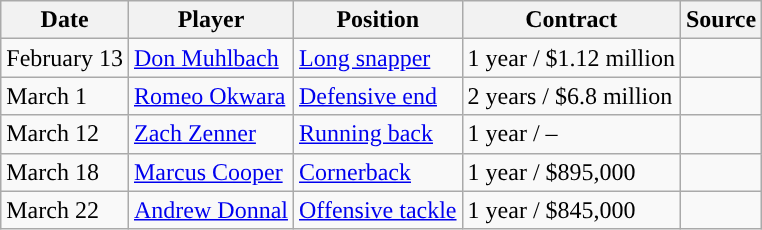<table class="wikitable">
<tr>
<th>Date</th>
<th>Player</th>
<th>Position</th>
<th>Contract</th>
<th>Source</th>
</tr>
<tr>
<td>February 13</td>
<td><a href='#'>Don Muhlbach</a></td>
<td><a href='#'>Long snapper</a></td>
<td>1 year / $1.12 million</td>
<td></td>
</tr>
<tr>
<td>March 1</td>
<td><a href='#'>Romeo Okwara</a></td>
<td><a href='#'>Defensive end</a></td>
<td>2 years / $6.8 million</td>
<td></td>
</tr>
<tr>
<td>March 12</td>
<td><a href='#'>Zach Zenner</a></td>
<td><a href='#'>Running back</a></td>
<td>1 year / –</td>
<td></td>
</tr>
<tr>
<td>March 18</td>
<td><a href='#'>Marcus Cooper</a></td>
<td><a href='#'>Cornerback</a></td>
<td>1 year / $895,000</td>
<td></td>
</tr>
<tr>
<td>March 22</td>
<td><a href='#'>Andrew Donnal</a></td>
<td><a href='#'>Offensive tackle</a></td>
<td>1 year / $845,000</td>
<td></td>
</tr>
</table>
